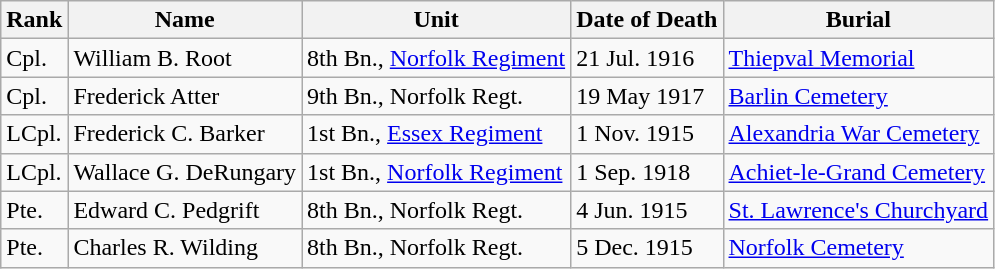<table class="wikitable">
<tr>
<th>Rank</th>
<th>Name</th>
<th>Unit</th>
<th>Date of Death</th>
<th>Burial</th>
</tr>
<tr>
<td>Cpl.</td>
<td>William B. Root</td>
<td>8th Bn., <a href='#'>Norfolk Regiment</a></td>
<td>21 Jul. 1916</td>
<td><a href='#'>Thiepval Memorial</a></td>
</tr>
<tr>
<td>Cpl.</td>
<td>Frederick Atter</td>
<td>9th Bn., Norfolk Regt.</td>
<td>19 May 1917</td>
<td><a href='#'>Barlin Cemetery</a></td>
</tr>
<tr>
<td>LCpl.</td>
<td>Frederick C. Barker</td>
<td>1st Bn., <a href='#'>Essex Regiment</a></td>
<td>1 Nov. 1915</td>
<td><a href='#'>Alexandria War Cemetery</a></td>
</tr>
<tr>
<td>LCpl.</td>
<td>Wallace G. DeRungary</td>
<td>1st Bn., <a href='#'>Norfolk Regiment</a></td>
<td>1 Sep. 1918</td>
<td><a href='#'>Achiet-le-Grand Cemetery</a></td>
</tr>
<tr>
<td>Pte.</td>
<td>Edward C. Pedgrift</td>
<td>8th Bn., Norfolk Regt.</td>
<td>4 Jun. 1915</td>
<td><a href='#'>St. Lawrence's Churchyard</a></td>
</tr>
<tr>
<td>Pte.</td>
<td>Charles R. Wilding</td>
<td>8th Bn., Norfolk Regt.</td>
<td>5 Dec. 1915</td>
<td><a href='#'>Norfolk Cemetery</a></td>
</tr>
</table>
